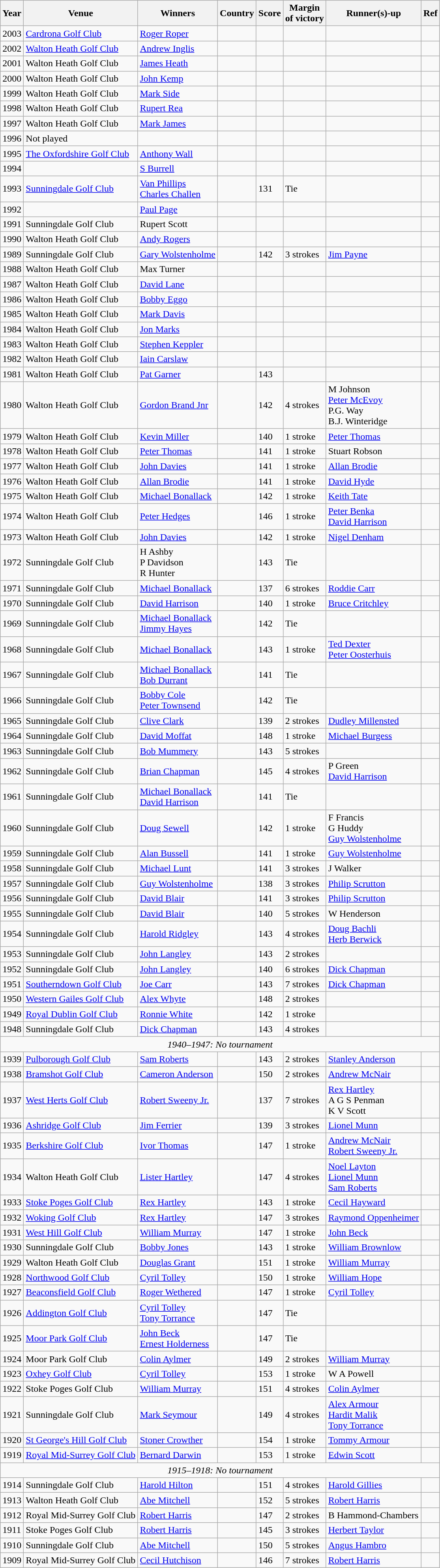<table class="wikitable">
<tr>
<th>Year</th>
<th>Venue</th>
<th>Winners</th>
<th>Country</th>
<th>Score</th>
<th>Margin<br>of victory</th>
<th>Runner(s)-up</th>
<th>Ref</th>
</tr>
<tr>
<td>2003</td>
<td><a href='#'>Cardrona Golf Club</a></td>
<td><a href='#'>Roger Roper</a></td>
<td></td>
<td></td>
<td></td>
<td></td>
<td></td>
</tr>
<tr>
<td>2002</td>
<td><a href='#'>Walton Heath Golf Club</a></td>
<td><a href='#'>Andrew Inglis</a></td>
<td></td>
<td></td>
<td></td>
<td></td>
<td></td>
</tr>
<tr>
<td>2001</td>
<td>Walton Heath Golf Club</td>
<td><a href='#'>James Heath</a></td>
<td></td>
<td></td>
<td></td>
<td></td>
<td></td>
</tr>
<tr>
<td>2000</td>
<td>Walton Heath Golf Club</td>
<td><a href='#'>John Kemp</a></td>
<td></td>
<td></td>
<td></td>
<td></td>
<td></td>
</tr>
<tr>
<td>1999</td>
<td>Walton Heath Golf Club</td>
<td><a href='#'>Mark Side</a></td>
<td></td>
<td></td>
<td></td>
<td></td>
<td></td>
</tr>
<tr>
<td>1998</td>
<td>Walton Heath Golf Club</td>
<td><a href='#'>Rupert Rea</a></td>
<td></td>
<td></td>
<td></td>
<td></td>
<td></td>
</tr>
<tr>
<td>1997</td>
<td>Walton Heath Golf Club</td>
<td><a href='#'>Mark James</a></td>
<td></td>
<td></td>
<td></td>
<td></td>
<td></td>
</tr>
<tr>
<td>1996</td>
<td>Not played</td>
<td></td>
<td></td>
<td></td>
<td></td>
<td></td>
<td></td>
</tr>
<tr>
<td>1995</td>
<td><a href='#'>The Oxfordshire Golf Club</a></td>
<td><a href='#'>Anthony Wall</a></td>
<td></td>
<td></td>
<td></td>
<td></td>
<td></td>
</tr>
<tr>
<td>1994</td>
<td></td>
<td><a href='#'>S Burrell</a></td>
<td></td>
<td></td>
<td></td>
<td></td>
<td></td>
</tr>
<tr>
<td>1993</td>
<td><a href='#'>Sunningdale Golf Club</a></td>
<td><a href='#'>Van Phillips</a><br><a href='#'>Charles Challen</a></td>
<td><br></td>
<td>131</td>
<td>Tie</td>
<td></td>
<td></td>
</tr>
<tr>
<td>1992</td>
<td></td>
<td><a href='#'>Paul Page</a></td>
<td></td>
<td></td>
<td></td>
<td></td>
<td></td>
</tr>
<tr>
<td>1991</td>
<td>Sunningdale Golf Club</td>
<td>Rupert Scott</td>
<td></td>
<td></td>
<td></td>
<td></td>
<td></td>
</tr>
<tr>
<td>1990</td>
<td>Walton Heath Golf Club</td>
<td><a href='#'>Andy Rogers</a></td>
<td></td>
<td></td>
<td></td>
<td></td>
<td></td>
</tr>
<tr>
<td>1989</td>
<td>Sunningdale Golf Club</td>
<td><a href='#'>Gary Wolstenholme</a></td>
<td></td>
<td>142</td>
<td>3 strokes</td>
<td> <a href='#'>Jim Payne</a></td>
<td></td>
</tr>
<tr>
<td>1988</td>
<td>Walton Heath Golf Club</td>
<td>Max Turner</td>
<td></td>
<td></td>
<td></td>
<td></td>
<td></td>
</tr>
<tr>
<td>1987</td>
<td>Walton Heath Golf Club</td>
<td><a href='#'>David Lane</a></td>
<td></td>
<td></td>
<td></td>
<td></td>
<td></td>
</tr>
<tr>
<td>1986</td>
<td>Walton Heath Golf Club</td>
<td><a href='#'>Bobby Eggo</a></td>
<td></td>
<td></td>
<td></td>
<td></td>
<td></td>
</tr>
<tr>
<td>1985</td>
<td>Walton Heath Golf Club</td>
<td><a href='#'>Mark Davis</a></td>
<td></td>
<td></td>
<td></td>
<td></td>
<td></td>
</tr>
<tr>
<td>1984</td>
<td>Walton Heath Golf Club</td>
<td><a href='#'>Jon Marks</a></td>
<td></td>
<td></td>
<td></td>
<td></td>
<td></td>
</tr>
<tr>
<td>1983</td>
<td>Walton Heath Golf Club</td>
<td><a href='#'>Stephen Keppler</a></td>
<td></td>
<td></td>
<td></td>
<td></td>
<td></td>
</tr>
<tr>
<td>1982</td>
<td>Walton Heath Golf Club</td>
<td><a href='#'>Iain Carslaw</a></td>
<td></td>
<td></td>
<td></td>
<td></td>
<td></td>
</tr>
<tr>
<td>1981</td>
<td>Walton Heath Golf Club</td>
<td><a href='#'>Pat Garner</a></td>
<td></td>
<td>143</td>
<td></td>
<td></td>
<td></td>
</tr>
<tr>
<td>1980</td>
<td>Walton Heath Golf Club</td>
<td><a href='#'>Gordon Brand Jnr</a></td>
<td></td>
<td>142</td>
<td>4 strokes</td>
<td> M Johnson<br> <a href='#'>Peter McEvoy</a><br> P.G. Way<br> B.J. Winteridge</td>
<td></td>
</tr>
<tr>
<td>1979</td>
<td>Walton Heath Golf Club</td>
<td><a href='#'>Kevin Miller</a></td>
<td></td>
<td>140</td>
<td>1 stroke</td>
<td> <a href='#'>Peter Thomas</a></td>
<td></td>
</tr>
<tr>
<td>1978</td>
<td>Walton Heath Golf Club</td>
<td><a href='#'>Peter Thomas</a></td>
<td></td>
<td>141</td>
<td>1 stroke</td>
<td> Stuart Robson</td>
<td></td>
</tr>
<tr>
<td>1977</td>
<td>Walton Heath Golf Club</td>
<td><a href='#'>John Davies</a></td>
<td></td>
<td>141</td>
<td>1 stroke</td>
<td> <a href='#'>Allan Brodie</a></td>
<td></td>
</tr>
<tr>
<td>1976</td>
<td>Walton Heath Golf Club</td>
<td><a href='#'>Allan Brodie</a></td>
<td></td>
<td>141</td>
<td>1 stroke</td>
<td> <a href='#'>David Hyde</a></td>
<td></td>
</tr>
<tr>
<td>1975</td>
<td>Walton Heath Golf Club</td>
<td><a href='#'>Michael Bonallack</a></td>
<td></td>
<td>142</td>
<td>1 stroke</td>
<td> <a href='#'>Keith Tate</a></td>
<td></td>
</tr>
<tr>
<td>1974</td>
<td>Walton Heath Golf Club</td>
<td><a href='#'>Peter Hedges</a></td>
<td></td>
<td>146</td>
<td>1 stroke</td>
<td> <a href='#'>Peter Benka</a><br> <a href='#'>David Harrison</a></td>
<td></td>
</tr>
<tr>
<td>1973</td>
<td>Walton Heath Golf Club</td>
<td><a href='#'>John Davies</a></td>
<td></td>
<td>142</td>
<td>1 stroke</td>
<td> <a href='#'>Nigel Denham</a></td>
<td></td>
</tr>
<tr>
<td>1972</td>
<td>Sunningdale Golf Club</td>
<td>H Ashby<br>P Davidson<br>R Hunter</td>
<td><br><br></td>
<td>143</td>
<td>Tie</td>
<td></td>
<td></td>
</tr>
<tr>
<td>1971</td>
<td>Sunningdale Golf Club</td>
<td><a href='#'>Michael Bonallack</a></td>
<td></td>
<td>137</td>
<td>6 strokes</td>
<td> <a href='#'>Roddie Carr</a></td>
<td></td>
</tr>
<tr>
<td>1970</td>
<td>Sunningdale Golf Club</td>
<td><a href='#'>David Harrison</a></td>
<td></td>
<td>140</td>
<td>1 stroke</td>
<td> <a href='#'>Bruce Critchley</a></td>
<td></td>
</tr>
<tr>
<td>1969</td>
<td>Sunningdale Golf Club</td>
<td><a href='#'>Michael Bonallack</a><br><a href='#'>Jimmy Hayes</a></td>
<td><br></td>
<td>142</td>
<td>Tie</td>
<td></td>
<td></td>
</tr>
<tr>
<td>1968</td>
<td>Sunningdale Golf Club</td>
<td><a href='#'>Michael Bonallack</a></td>
<td></td>
<td>143</td>
<td>1 stroke</td>
<td> <a href='#'>Ted Dexter</a><br> <a href='#'>Peter Oosterhuis</a></td>
<td></td>
</tr>
<tr>
<td>1967</td>
<td>Sunningdale Golf Club</td>
<td><a href='#'>Michael Bonallack</a><br><a href='#'>Bob Durrant</a></td>
<td><br></td>
<td>141</td>
<td>Tie</td>
<td></td>
<td></td>
</tr>
<tr>
<td>1966</td>
<td>Sunningdale Golf Club</td>
<td><a href='#'>Bobby Cole</a><br><a href='#'>Peter Townsend</a></td>
<td><br></td>
<td>142</td>
<td>Tie</td>
<td></td>
<td></td>
</tr>
<tr>
<td>1965</td>
<td>Sunningdale Golf Club</td>
<td><a href='#'>Clive Clark</a></td>
<td></td>
<td>139</td>
<td>2 strokes</td>
<td> <a href='#'>Dudley Millensted</a></td>
<td></td>
</tr>
<tr>
<td>1964</td>
<td>Sunningdale Golf Club</td>
<td><a href='#'>David Moffat</a></td>
<td></td>
<td>148</td>
<td>1 stroke</td>
<td> <a href='#'>Michael Burgess</a></td>
<td></td>
</tr>
<tr>
<td>1963</td>
<td>Sunningdale Golf Club</td>
<td><a href='#'>Bob Mummery</a></td>
<td></td>
<td>143</td>
<td>5 strokes</td>
<td></td>
<td></td>
</tr>
<tr>
<td>1962</td>
<td>Sunningdale Golf Club</td>
<td><a href='#'>Brian Chapman</a></td>
<td></td>
<td>145</td>
<td>4 strokes</td>
<td> P Green<br> <a href='#'>David Harrison</a></td>
<td></td>
</tr>
<tr>
<td>1961</td>
<td>Sunningdale Golf Club</td>
<td><a href='#'>Michael Bonallack</a><br><a href='#'>David Harrison</a></td>
<td><br></td>
<td>141</td>
<td>Tie</td>
<td></td>
<td></td>
</tr>
<tr>
<td>1960</td>
<td>Sunningdale Golf Club</td>
<td><a href='#'>Doug Sewell</a></td>
<td></td>
<td>142</td>
<td>1 stroke</td>
<td> F Francis<br> G Huddy<br> <a href='#'>Guy Wolstenholme</a></td>
<td></td>
</tr>
<tr>
<td>1959</td>
<td>Sunningdale Golf Club</td>
<td><a href='#'>Alan Bussell</a></td>
<td></td>
<td>141</td>
<td>1 stroke</td>
<td> <a href='#'>Guy Wolstenholme</a></td>
<td></td>
</tr>
<tr>
<td>1958</td>
<td>Sunningdale Golf Club</td>
<td><a href='#'>Michael Lunt</a></td>
<td></td>
<td>141</td>
<td>3 strokes</td>
<td> J Walker</td>
<td></td>
</tr>
<tr>
<td>1957</td>
<td>Sunningdale Golf Club</td>
<td><a href='#'>Guy Wolstenholme</a></td>
<td></td>
<td>138</td>
<td>3 strokes</td>
<td> <a href='#'>Philip Scrutton</a></td>
<td></td>
</tr>
<tr>
<td>1956</td>
<td>Sunningdale Golf Club</td>
<td><a href='#'>David Blair</a></td>
<td></td>
<td>141</td>
<td>3 strokes</td>
<td> <a href='#'>Philip Scrutton</a></td>
<td></td>
</tr>
<tr>
<td>1955</td>
<td>Sunningdale Golf Club</td>
<td><a href='#'>David Blair</a></td>
<td></td>
<td>140</td>
<td>5 strokes</td>
<td> W Henderson</td>
<td></td>
</tr>
<tr>
<td>1954</td>
<td>Sunningdale Golf Club</td>
<td><a href='#'>Harold Ridgley</a></td>
<td></td>
<td>143</td>
<td>4 strokes</td>
<td> <a href='#'>Doug Bachli</a><br> <a href='#'>Herb Berwick</a></td>
<td></td>
</tr>
<tr>
<td>1953</td>
<td>Sunningdale Golf Club</td>
<td><a href='#'>John Langley</a></td>
<td></td>
<td>143</td>
<td>2 strokes</td>
<td></td>
<td></td>
</tr>
<tr>
<td>1952</td>
<td>Sunningdale Golf Club</td>
<td><a href='#'>John Langley</a></td>
<td></td>
<td>140</td>
<td>6 strokes</td>
<td> <a href='#'>Dick Chapman</a></td>
<td></td>
</tr>
<tr>
<td>1951</td>
<td><a href='#'>Southerndown Golf Club</a></td>
<td><a href='#'>Joe Carr</a></td>
<td></td>
<td>143</td>
<td>7 strokes</td>
<td> <a href='#'>Dick Chapman</a></td>
<td></td>
</tr>
<tr>
<td>1950</td>
<td><a href='#'>Western Gailes Golf Club</a></td>
<td><a href='#'>Alex Whyte</a></td>
<td></td>
<td>148</td>
<td>2 strokes</td>
<td></td>
<td></td>
</tr>
<tr>
<td>1949</td>
<td><a href='#'>Royal Dublin Golf Club</a></td>
<td><a href='#'>Ronnie White</a></td>
<td></td>
<td>142</td>
<td>1 stroke</td>
<td></td>
<td></td>
</tr>
<tr>
<td>1948</td>
<td>Sunningdale Golf Club</td>
<td><a href='#'>Dick Chapman</a></td>
<td></td>
<td>143</td>
<td>4 strokes</td>
<td></td>
<td></td>
</tr>
<tr>
<td colspan=8 align=center><em>1940–1947: No tournament</em></td>
</tr>
<tr>
<td>1939</td>
<td><a href='#'>Pulborough Golf Club</a></td>
<td><a href='#'>Sam Roberts</a></td>
<td></td>
<td>143</td>
<td>2 strokes</td>
<td> <a href='#'>Stanley Anderson</a></td>
<td></td>
</tr>
<tr>
<td>1938</td>
<td><a href='#'>Bramshot Golf Club</a></td>
<td><a href='#'>Cameron Anderson</a></td>
<td></td>
<td>150</td>
<td>2 strokes</td>
<td> <a href='#'>Andrew McNair</a></td>
<td></td>
</tr>
<tr>
<td>1937</td>
<td><a href='#'>West Herts Golf Club</a></td>
<td><a href='#'>Robert Sweeny Jr.</a></td>
<td></td>
<td>137</td>
<td>7 strokes</td>
<td> <a href='#'>Rex Hartley</a><br> A G S Penman<br> K V Scott</td>
<td></td>
</tr>
<tr>
<td>1936</td>
<td><a href='#'>Ashridge Golf Club</a></td>
<td><a href='#'>Jim Ferrier</a></td>
<td></td>
<td>139</td>
<td>3 strokes</td>
<td> <a href='#'>Lionel Munn</a></td>
<td></td>
</tr>
<tr>
<td>1935</td>
<td><a href='#'>Berkshire Golf Club</a></td>
<td><a href='#'>Ivor Thomas</a></td>
<td></td>
<td>147</td>
<td>1 stroke</td>
<td> <a href='#'>Andrew McNair</a><br> <a href='#'>Robert Sweeny Jr.</a></td>
<td></td>
</tr>
<tr>
<td>1934</td>
<td>Walton Heath Golf Club</td>
<td><a href='#'>Lister Hartley</a></td>
<td></td>
<td>147</td>
<td>4 strokes</td>
<td> <a href='#'>Noel Layton</a><br> <a href='#'>Lionel Munn</a><br> <a href='#'>Sam Roberts</a></td>
<td></td>
</tr>
<tr>
<td>1933</td>
<td><a href='#'>Stoke Poges Golf Club</a></td>
<td><a href='#'>Rex Hartley</a></td>
<td></td>
<td>143</td>
<td>1 stroke</td>
<td> <a href='#'>Cecil Hayward</a></td>
<td></td>
</tr>
<tr>
<td>1932</td>
<td><a href='#'>Woking Golf Club</a></td>
<td><a href='#'>Rex Hartley</a></td>
<td></td>
<td>147</td>
<td>3 strokes</td>
<td> <a href='#'>Raymond Oppenheimer</a></td>
<td></td>
</tr>
<tr>
<td>1931</td>
<td><a href='#'>West Hill Golf Club</a></td>
<td><a href='#'>William Murray</a></td>
<td></td>
<td>147</td>
<td>1 stroke</td>
<td> <a href='#'>John Beck</a></td>
<td></td>
</tr>
<tr>
<td>1930</td>
<td>Sunningdale Golf Club</td>
<td><a href='#'>Bobby Jones</a></td>
<td></td>
<td>143</td>
<td>1 stroke</td>
<td> <a href='#'>William Brownlow</a></td>
<td></td>
</tr>
<tr>
<td>1929</td>
<td>Walton Heath Golf Club</td>
<td><a href='#'>Douglas Grant</a></td>
<td></td>
<td>151</td>
<td>1 stroke</td>
<td> <a href='#'>William Murray</a></td>
<td></td>
</tr>
<tr>
<td>1928</td>
<td><a href='#'>Northwood Golf Club</a></td>
<td><a href='#'>Cyril Tolley</a></td>
<td></td>
<td>150</td>
<td>1 stroke</td>
<td> <a href='#'>William Hope</a></td>
<td></td>
</tr>
<tr>
<td>1927</td>
<td><a href='#'>Beaconsfield Golf Club</a></td>
<td><a href='#'>Roger Wethered</a></td>
<td></td>
<td>147</td>
<td>1 stroke</td>
<td> <a href='#'>Cyril Tolley</a></td>
<td></td>
</tr>
<tr>
<td>1926</td>
<td><a href='#'>Addington Golf Club</a></td>
<td><a href='#'>Cyril Tolley</a><br><a href='#'>Tony Torrance</a></td>
<td><br></td>
<td>147</td>
<td>Tie</td>
<td></td>
<td></td>
</tr>
<tr>
<td>1925</td>
<td><a href='#'>Moor Park Golf Club</a></td>
<td><a href='#'>John Beck</a><br><a href='#'>Ernest Holderness</a></td>
<td><br></td>
<td>147</td>
<td>Tie</td>
<td></td>
<td></td>
</tr>
<tr>
<td>1924</td>
<td>Moor Park Golf Club</td>
<td><a href='#'>Colin Aylmer</a></td>
<td></td>
<td>149</td>
<td>2 strokes</td>
<td> <a href='#'>William Murray</a></td>
<td></td>
</tr>
<tr>
<td>1923</td>
<td><a href='#'>Oxhey Golf Club</a></td>
<td><a href='#'>Cyril Tolley</a></td>
<td></td>
<td>153</td>
<td>1 stroke</td>
<td> W A Powell</td>
<td></td>
</tr>
<tr>
<td>1922</td>
<td>Stoke Poges Golf Club</td>
<td><a href='#'>William Murray</a></td>
<td></td>
<td>151</td>
<td>4 strokes</td>
<td> <a href='#'>Colin Aylmer</a></td>
<td></td>
</tr>
<tr>
<td>1921</td>
<td>Sunningdale Golf Club</td>
<td><a href='#'>Mark Seymour</a></td>
<td></td>
<td>149</td>
<td>4 strokes</td>
<td> <a href='#'>Alex Armour</a><br> <a href='#'>Hardit Malik</a><br> <a href='#'>Tony Torrance</a></td>
<td></td>
</tr>
<tr>
<td>1920</td>
<td><a href='#'>St George's Hill Golf Club</a></td>
<td><a href='#'>Stoner Crowther</a></td>
<td></td>
<td>154</td>
<td>1 stroke</td>
<td> <a href='#'>Tommy Armour</a></td>
<td></td>
</tr>
<tr>
<td>1919</td>
<td><a href='#'>Royal Mid-Surrey Golf Club</a></td>
<td><a href='#'>Bernard Darwin</a></td>
<td></td>
<td>153</td>
<td>1 stroke</td>
<td> <a href='#'>Edwin Scott</a></td>
<td></td>
</tr>
<tr>
<td colspan=8 align=center><em>1915–1918: No tournament</em></td>
</tr>
<tr>
<td>1914</td>
<td>Sunningdale Golf Club</td>
<td><a href='#'>Harold Hilton</a></td>
<td></td>
<td>151</td>
<td>4 strokes</td>
<td> <a href='#'>Harold Gillies</a></td>
<td></td>
</tr>
<tr>
<td>1913</td>
<td>Walton Heath Golf Club</td>
<td><a href='#'>Abe Mitchell</a></td>
<td></td>
<td>152</td>
<td>5 strokes</td>
<td> <a href='#'>Robert Harris</a></td>
<td></td>
</tr>
<tr>
<td>1912</td>
<td>Royal Mid-Surrey Golf Club</td>
<td><a href='#'>Robert Harris</a></td>
<td></td>
<td>147</td>
<td>2 strokes</td>
<td> B Hammond-Chambers</td>
<td></td>
</tr>
<tr>
<td>1911</td>
<td>Stoke Poges Golf Club</td>
<td><a href='#'>Robert Harris</a></td>
<td></td>
<td>145</td>
<td>3 strokes</td>
<td> <a href='#'>Herbert Taylor</a></td>
<td></td>
</tr>
<tr>
<td>1910</td>
<td>Sunningdale Golf Club</td>
<td><a href='#'>Abe Mitchell</a></td>
<td></td>
<td>150</td>
<td>5 strokes</td>
<td> <a href='#'>Angus Hambro</a></td>
<td></td>
</tr>
<tr>
<td>1909</td>
<td>Royal Mid-Surrey Golf Club</td>
<td><a href='#'>Cecil Hutchison</a></td>
<td></td>
<td>146</td>
<td>7 strokes</td>
<td> <a href='#'>Robert Harris</a></td>
<td></td>
</tr>
</table>
